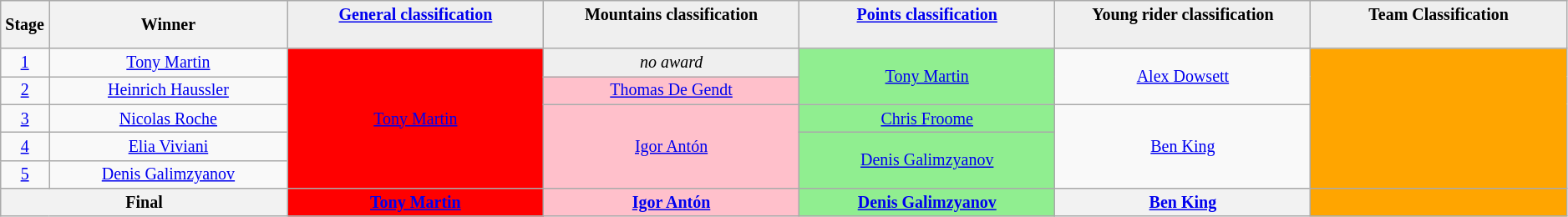<table class="wikitable" style="text-align: center; font-size:smaller;">
<tr style="background-color: #efefef;">
<th width="1%">Stage</th>
<th width="14%">Winner</th>
<th style="background:#EFEFEF;" width="15%"><a href='#'>General classification</a><br><br></th>
<th style="background:#EFEFEF;" width="15%">Mountains classification<br><br></th>
<th style="background:#EFEFEF;" width="15%"><a href='#'>Points classification</a><br><br></th>
<th style="background:#EFEFEF;" width="15%">Young rider classification<br><br></th>
<th style="background:#EFEFEF;" width="15%">Team Classification<br><br></th>
</tr>
<tr>
<td><a href='#'>1</a></td>
<td><a href='#'>Tony Martin</a></td>
<td style="background:red;" rowspan=5><a href='#'>Tony Martin</a></td>
<td style="background:#EFEFEF;"><em>no award</em></td>
<td style="background:lightgreen;" rowspan=2><a href='#'>Tony Martin</a></td>
<td style="background:offwhite;" rowspan=2><a href='#'>Alex Dowsett</a></td>
<td style="background:orange;" rowspan=5></td>
</tr>
<tr>
<td><a href='#'>2</a></td>
<td><a href='#'>Heinrich Haussler</a></td>
<td style="background:pink;"><a href='#'>Thomas De Gendt</a></td>
</tr>
<tr>
<td><a href='#'>3</a></td>
<td><a href='#'>Nicolas Roche</a></td>
<td style="background:pink;" rowspan=3><a href='#'>Igor Antón</a></td>
<td style="background:lightgreen;"><a href='#'>Chris Froome</a></td>
<td style="background:offwhite;" rowspan=3><a href='#'>Ben King</a></td>
</tr>
<tr>
<td><a href='#'>4</a></td>
<td><a href='#'>Elia Viviani</a></td>
<td style="background:lightgreen;" rowspan=2><a href='#'>Denis Galimzyanov</a></td>
</tr>
<tr>
<td><a href='#'>5</a></td>
<td><a href='#'>Denis Galimzyanov</a></td>
</tr>
<tr>
<th colspan=2><strong>Final</strong></th>
<th style="background:red;"><a href='#'>Tony Martin</a></th>
<th style="background:pink;"><a href='#'>Igor Antón</a></th>
<th style="background:lightgreen;"><a href='#'>Denis Galimzyanov</a></th>
<th style="background:offwhite;"><a href='#'>Ben King</a></th>
<th style="background:orange;"></th>
</tr>
</table>
